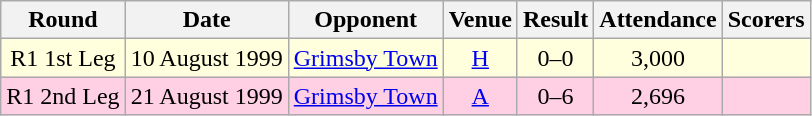<table class= "wikitable " style="font-size:100%; text-align:center">
<tr>
<th>Round</th>
<th>Date</th>
<th>Opponent</th>
<th>Venue</th>
<th>Result</th>
<th>Attendance</th>
<th>Scorers</th>
</tr>
<tr style="background: #ffffdd;">
<td>R1 1st Leg</td>
<td>10 August 1999</td>
<td><a href='#'>Grimsby Town</a></td>
<td><a href='#'>H</a></td>
<td>0–0</td>
<td>3,000</td>
<td></td>
</tr>
<tr style="background: #ffd0e3;">
<td>R1 2nd Leg</td>
<td>21 August 1999</td>
<td><a href='#'>Grimsby Town</a></td>
<td><a href='#'>A</a></td>
<td>0–6</td>
<td>2,696</td>
<td></td>
</tr>
</table>
